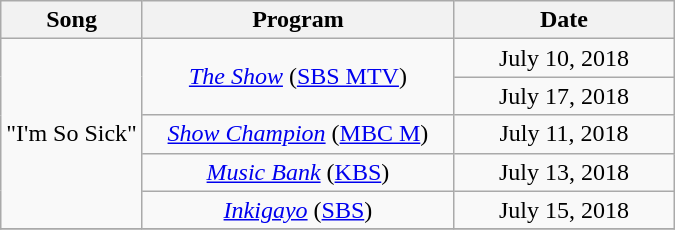<table class="wikitable" style="text-align:center">
<tr>
<th>Song</th>
<th width="200">Program</th>
<th width="140">Date</th>
</tr>
<tr>
<td rowspan="5">"I'm So Sick"</td>
<td rowspan="2"><em><a href='#'>The Show</a></em> (<a href='#'>SBS MTV</a>)</td>
<td>July 10, 2018</td>
</tr>
<tr>
<td>July 17, 2018</td>
</tr>
<tr>
<td><em><a href='#'>Show Champion</a></em> (<a href='#'>MBC M</a>)</td>
<td>July 11, 2018</td>
</tr>
<tr>
<td><em><a href='#'>Music Bank</a></em> (<a href='#'>KBS</a>)</td>
<td>July 13, 2018</td>
</tr>
<tr>
<td><em><a href='#'>Inkigayo</a></em> (<a href='#'>SBS</a>)</td>
<td>July 15, 2018</td>
</tr>
<tr>
</tr>
</table>
